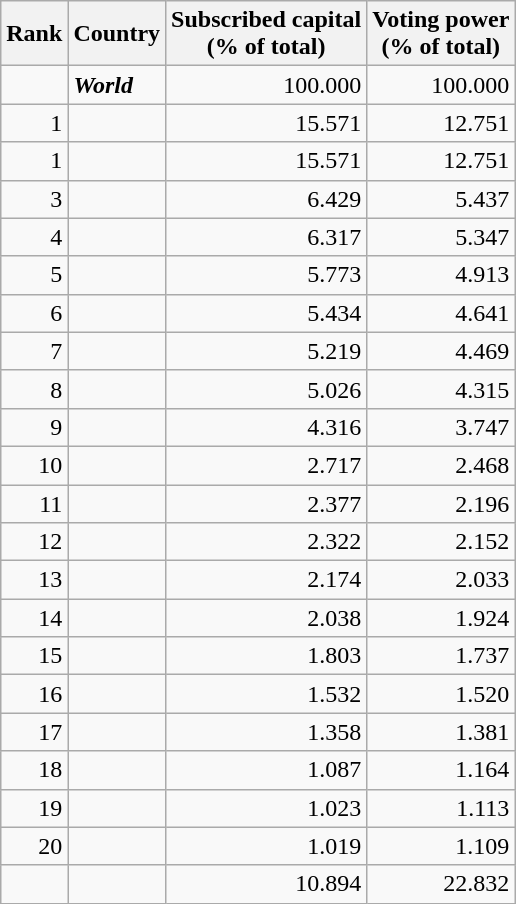<table class="wikitable sortable" style="text-align: right">
<tr>
<th>Rank</th>
<th>Country</th>
<th>Subscribed capital<br>(% of total)</th>
<th>Voting power<br>(% of total)</th>
</tr>
<tr>
<td></td>
<td align=left><strong><em>World</em></strong></td>
<td>100.000</td>
<td>100.000</td>
</tr>
<tr>
<td>1</td>
<td align=left></td>
<td>15.571</td>
<td>12.751</td>
</tr>
<tr>
<td>1</td>
<td align=left></td>
<td>15.571</td>
<td>12.751</td>
</tr>
<tr>
<td>3</td>
<td align=left></td>
<td>6.429</td>
<td>5.437</td>
</tr>
<tr>
<td>4</td>
<td align=left></td>
<td>6.317</td>
<td>5.347</td>
</tr>
<tr>
<td>5</td>
<td align=left></td>
<td>5.773</td>
<td>4.913</td>
</tr>
<tr>
<td>6</td>
<td align=left></td>
<td>5.434</td>
<td>4.641</td>
</tr>
<tr>
<td>7</td>
<td align=left></td>
<td>5.219</td>
<td>4.469</td>
</tr>
<tr>
<td>8</td>
<td align=left></td>
<td>5.026</td>
<td>4.315</td>
</tr>
<tr>
<td>9</td>
<td align=left></td>
<td>4.316</td>
<td>3.747</td>
</tr>
<tr>
<td>10</td>
<td align=left></td>
<td>2.717</td>
<td>2.468</td>
</tr>
<tr>
<td>11</td>
<td align=left></td>
<td>2.377</td>
<td>2.196</td>
</tr>
<tr>
<td>12</td>
<td align=left></td>
<td>2.322</td>
<td>2.152</td>
</tr>
<tr>
<td>13</td>
<td align=left></td>
<td>2.174</td>
<td>2.033</td>
</tr>
<tr>
<td>14</td>
<td align=left></td>
<td>2.038</td>
<td>1.924</td>
</tr>
<tr>
<td>15</td>
<td align=left></td>
<td>1.803</td>
<td>1.737</td>
</tr>
<tr>
<td>16</td>
<td align=left></td>
<td>1.532</td>
<td>1.520</td>
</tr>
<tr>
<td>17</td>
<td align=left></td>
<td>1.358</td>
<td>1.381</td>
</tr>
<tr>
<td>18</td>
<td align=left></td>
<td>1.087</td>
<td>1.164</td>
</tr>
<tr>
<td>19</td>
<td align=left></td>
<td>1.023</td>
<td>1.113</td>
</tr>
<tr>
<td>20</td>
<td align=left></td>
<td>1.019</td>
<td>1.109</td>
</tr>
<tr>
<td></td>
<td align=left></td>
<td>10.894</td>
<td>22.832</td>
</tr>
</table>
